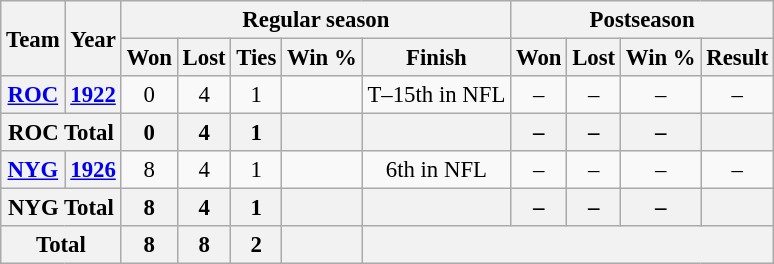<table class="wikitable" style="font-size: 95%; text-align:center;">
<tr>
<th rowspan="2">Team</th>
<th rowspan="2">Year</th>
<th colspan="5">Regular season</th>
<th colspan="4">Postseason</th>
</tr>
<tr>
<th>Won</th>
<th>Lost</th>
<th>Ties</th>
<th>Win %</th>
<th>Finish</th>
<th>Won</th>
<th>Lost</th>
<th>Win %</th>
<th>Result</th>
</tr>
<tr>
<th><a href='#'>ROC</a></th>
<th><a href='#'>1922</a></th>
<td>0</td>
<td>4</td>
<td>1</td>
<td></td>
<td>T–15th in NFL</td>
<td>–</td>
<td>–</td>
<td>–</td>
<td>–</td>
</tr>
<tr>
<th colspan="2">ROC Total</th>
<th>0</th>
<th>4</th>
<th>1</th>
<th></th>
<th></th>
<th>–</th>
<th>–</th>
<th>–</th>
<th></th>
</tr>
<tr>
<th><a href='#'>NYG</a></th>
<th><a href='#'>1926</a></th>
<td>8</td>
<td>4</td>
<td>1</td>
<td></td>
<td>6th in NFL</td>
<td>–</td>
<td>–</td>
<td>–</td>
<td>–</td>
</tr>
<tr>
<th colspan="2">NYG Total</th>
<th>8</th>
<th>4</th>
<th>1</th>
<th></th>
<th></th>
<th>–</th>
<th>–</th>
<th>–</th>
<th></th>
</tr>
<tr>
<th colspan="2">Total</th>
<th>8</th>
<th>8</th>
<th>2</th>
<th></th>
<th colspan="5"></th>
</tr>
</table>
